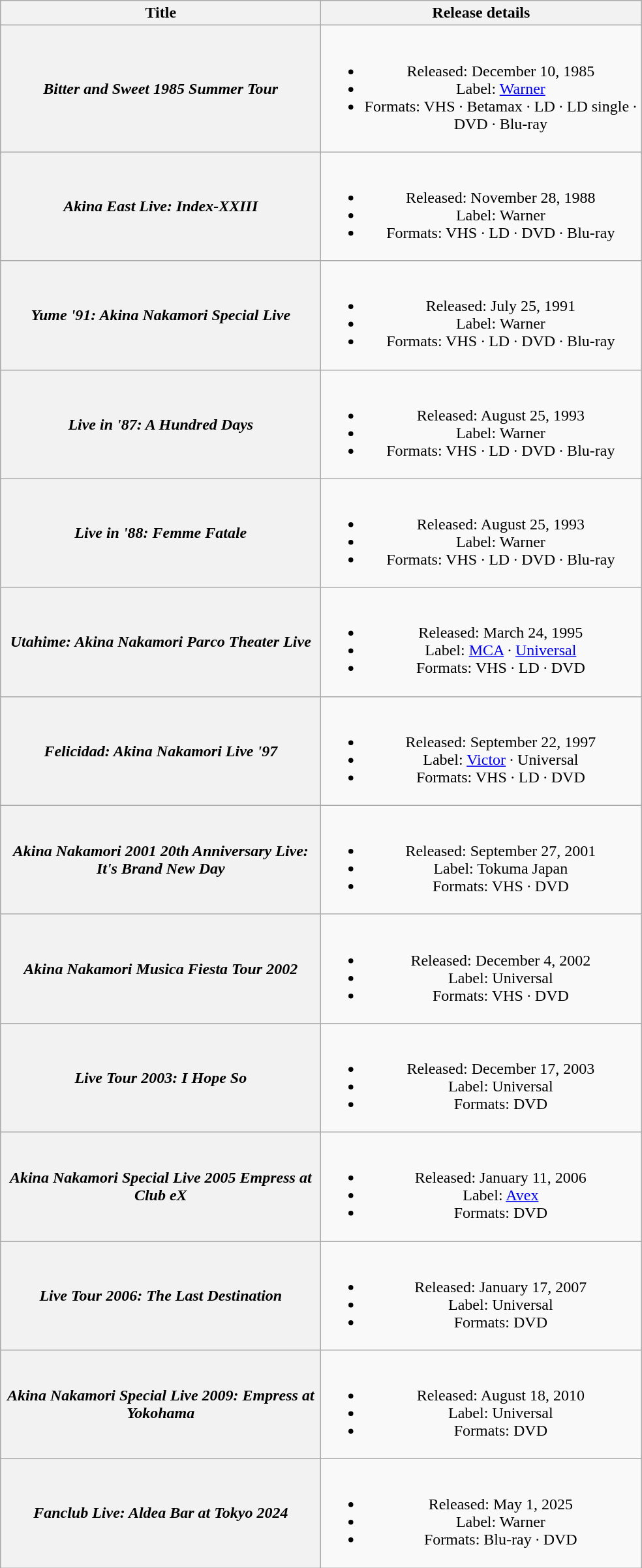<table class="wikitable plainrowheaders" style="text-align:center;">
<tr>
<th scope="col" style="width:20em;">Title</th>
<th scope="col" style="width:20em;">Release details</th>
</tr>
<tr>
<th scope="row"><em>Bitter and Sweet 1985 Summer Tour</em></th>
<td><br><ul><li>Released: December 10, 1985</li><li>Label: <a href='#'>Warner</a></li><li>Formats: VHS · Betamax · LD · LD single · DVD · Blu-ray</li></ul></td>
</tr>
<tr>
<th scope="row"><em>Akina East Live: Index-XXIII</em></th>
<td><br><ul><li>Released: November 28, 1988</li><li>Label: Warner</li><li>Formats: VHS · LD · DVD · Blu-ray</li></ul></td>
</tr>
<tr>
<th scope="row"><em>Yume '91: Akina Nakamori Special Live</em></th>
<td><br><ul><li>Released: July 25, 1991</li><li>Label: Warner</li><li>Formats: VHS · LD · DVD · Blu-ray</li></ul></td>
</tr>
<tr>
<th scope="row"><em>Live in '87: A Hundred Days</em></th>
<td><br><ul><li>Released: August 25, 1993</li><li>Label: Warner</li><li>Formats: VHS · LD · DVD · Blu-ray</li></ul></td>
</tr>
<tr>
<th scope="row"><em>Live in '88: Femme Fatale</em></th>
<td><br><ul><li>Released: August 25, 1993</li><li>Label: Warner</li><li>Formats: VHS · LD · DVD · Blu-ray</li></ul></td>
</tr>
<tr>
<th scope="row"><em>Utahime: Akina Nakamori Parco Theater Live</em></th>
<td><br><ul><li>Released: March 24, 1995</li><li>Label: <a href='#'>MCA</a> · <a href='#'>Universal</a></li><li>Formats: VHS · LD · DVD</li></ul></td>
</tr>
<tr>
<th scope="row"><em>Felicidad: Akina Nakamori Live '97</em></th>
<td><br><ul><li>Released: September 22, 1997</li><li>Label: <a href='#'>Victor</a> · Universal</li><li>Formats: VHS · LD · DVD</li></ul></td>
</tr>
<tr>
<th scope="row"><em>Akina Nakamori 2001 20th Anniversary Live: It's Brand New Day</em></th>
<td><br><ul><li>Released: September 27, 2001</li><li>Label: Tokuma Japan</li><li>Formats: VHS · DVD</li></ul></td>
</tr>
<tr>
<th scope="row"><em>Akina Nakamori Musica Fiesta Tour 2002</em></th>
<td><br><ul><li>Released: December 4, 2002</li><li>Label: Universal</li><li>Formats: VHS · DVD</li></ul></td>
</tr>
<tr>
<th scope="row"><em>Live Tour 2003: I Hope So</em></th>
<td><br><ul><li>Released: December 17, 2003</li><li>Label: Universal</li><li>Formats: DVD</li></ul></td>
</tr>
<tr>
<th scope="row"><em>Akina Nakamori Special Live 2005 Empress at Club eX</em></th>
<td><br><ul><li>Released: January 11, 2006</li><li>Label: <a href='#'>Avex</a></li><li>Formats: DVD</li></ul></td>
</tr>
<tr>
<th scope="row"><em>Live Tour 2006: The Last Destination</em></th>
<td><br><ul><li>Released: January 17, 2007</li><li>Label: Universal</li><li>Formats: DVD</li></ul></td>
</tr>
<tr>
<th scope="row"><em>Akina Nakamori Special Live 2009: Empress at Yokohama</em></th>
<td><br><ul><li>Released: August 18, 2010</li><li>Label: Universal</li><li>Formats: DVD</li></ul></td>
</tr>
<tr>
<th scope="row"><em>Fanclub Live: Aldea Bar at Tokyo 2024</em></th>
<td><br><ul><li>Released: May 1, 2025</li><li>Label: Warner</li><li>Formats: Blu-ray · DVD</li></ul></td>
</tr>
</table>
